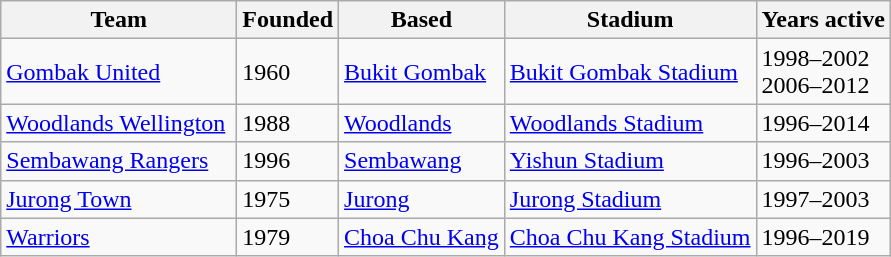<table class="wikitable sortable">
<tr>
<th style="width:150px;">Team</th>
<th>Founded</th>
<th>Based</th>
<th>Stadium</th>
<th>Years active</th>
</tr>
<tr>
<td><a href='#'>Gombak United</a></td>
<td>1960</td>
<td><a href='#'>Bukit Gombak</a></td>
<td><a href='#'>Bukit Gombak Stadium</a></td>
<td>1998–2002<br>2006–2012</td>
</tr>
<tr>
<td><a href='#'>Woodlands Wellington</a></td>
<td>1988</td>
<td><a href='#'>Woodlands</a></td>
<td><a href='#'>Woodlands Stadium</a></td>
<td>1996–2014</td>
</tr>
<tr>
<td><a href='#'>Sembawang Rangers</a></td>
<td>1996</td>
<td><a href='#'>Sembawang</a></td>
<td><a href='#'>Yishun Stadium</a></td>
<td>1996–2003</td>
</tr>
<tr>
<td><a href='#'>Jurong Town</a></td>
<td>1975</td>
<td><a href='#'>Jurong</a></td>
<td><a href='#'>Jurong Stadium</a></td>
<td>1997–2003</td>
</tr>
<tr>
<td><a href='#'>Warriors</a></td>
<td>1979</td>
<td><a href='#'>Choa Chu Kang</a></td>
<td><a href='#'>Choa Chu Kang Stadium</a></td>
<td>1996–2019</td>
</tr>
</table>
